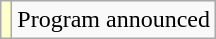<table class="wikitable">
<tr>
<td style="background-color:#FFFFCC"> </td>
<td>Program announced</td>
</tr>
</table>
